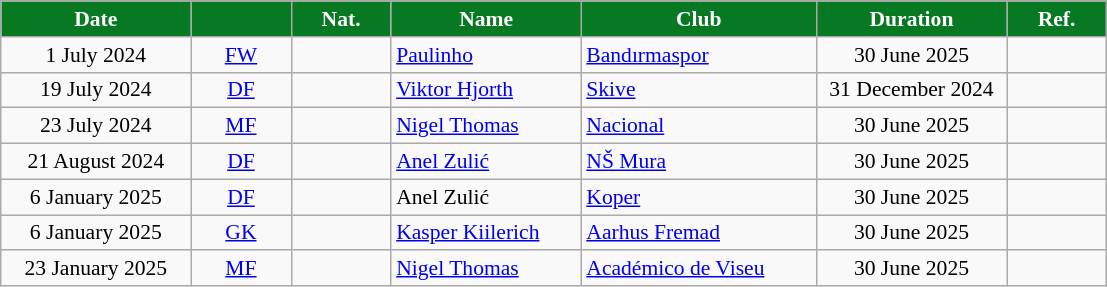<table class="wikitable" style="text-align:center; font-size:90%">
<tr>
<th style="background:#077922; color:#fff; width:120px;">Date</th>
<th style="background:#077922; color:#fff; width:60px;"></th>
<th style="background:#077922; color:#fff; width:60px;">Nat.</th>
<th style="background:#077922; color:#fff; width:120px;">Name</th>
<th style="background:#077922; color:#fff; width:150px;">Club</th>
<th style="background:#077922; color:#fff; width:120px;">Duration</th>
<th style="background:#077922; color:#fff; width:60px;">Ref.</th>
</tr>
<tr>
<td>1 July 2024</td>
<td><a href='#'>FW</a></td>
<td></td>
<td align=left><a href='#'>Paulinho</a></td>
<td align=left> <a href='#'>Bandırmaspor</a></td>
<td>30 June 2025</td>
<td></td>
</tr>
<tr>
<td>19 July 2024</td>
<td><a href='#'>DF</a></td>
<td></td>
<td align=left><a href='#'>Viktor Hjorth</a></td>
<td align=left> <a href='#'>Skive</a></td>
<td>31 December 2024</td>
<td></td>
</tr>
<tr>
<td>23 July 2024</td>
<td><a href='#'>MF</a></td>
<td></td>
<td align=left><a href='#'>Nigel Thomas</a></td>
<td align=left> <a href='#'>Nacional</a></td>
<td>30 June 2025</td>
<td></td>
</tr>
<tr>
<td>21 August 2024</td>
<td><a href='#'>DF</a></td>
<td></td>
<td align=left><a href='#'>Anel Zulić</a></td>
<td align=left> <a href='#'>NŠ Mura</a></td>
<td>30 June 2025</td>
<td></td>
</tr>
<tr>
<td>6 January 2025</td>
<td><a href='#'>DF</a></td>
<td></td>
<td align=left>Anel Zulić</td>
<td align=left> <a href='#'>Koper</a></td>
<td>30 June 2025</td>
<td></td>
</tr>
<tr>
<td>6 January 2025</td>
<td><a href='#'>GK</a></td>
<td></td>
<td align=left><a href='#'>Kasper Kiilerich</a></td>
<td align=left> <a href='#'>Aarhus Fremad</a></td>
<td>30 June 2025</td>
<td></td>
</tr>
<tr>
<td>23 January 2025</td>
<td><a href='#'>MF</a></td>
<td></td>
<td align=left><a href='#'>Nigel Thomas</a></td>
<td align=left> <a href='#'>Académico de Viseu</a></td>
<td>30 June 2025</td>
<td></td>
</tr>
</table>
